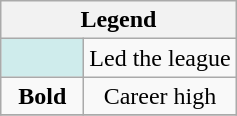<table class="wikitable" style="text-align:center;">
<tr>
<th colspan="2">Legend</th>
</tr>
<tr>
<td style="background:#cfecec; width:3em;"></td>
<td>Led the league</td>
</tr>
<tr>
<td><strong> Bold </strong></td>
<td>Career high</td>
</tr>
<tr>
</tr>
</table>
